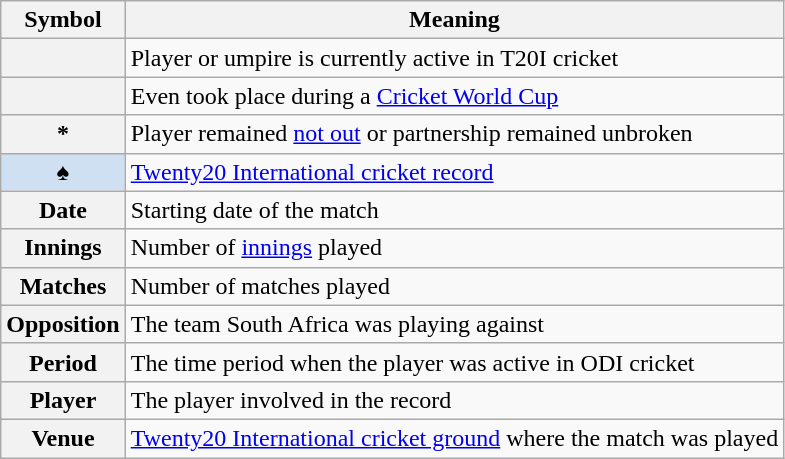<table class="wikitable plainrowheaders">
<tr>
<th scope=col>Symbol</th>
<th scope=col>Meaning</th>
</tr>
<tr>
<th scope=row></th>
<td>Player or umpire is currently active in T20I cricket</td>
</tr>
<tr>
<th scope=row></th>
<td>Even took place during a <a href='#'>Cricket World Cup</a></td>
</tr>
<tr>
<th scope=row>*</th>
<td>Player remained <a href='#'>not out</a> or partnership remained unbroken</td>
</tr>
<tr>
<th scope=row style=background:#cee0f2;>♠</th>
<td><a href='#'>Twenty20 International cricket record</a></td>
</tr>
<tr>
<th scope=row>Date</th>
<td>Starting date of the match</td>
</tr>
<tr>
<th scope=row>Innings</th>
<td>Number of <a href='#'>innings</a> played</td>
</tr>
<tr>
<th scope=row>Matches</th>
<td>Number of matches played</td>
</tr>
<tr>
<th scope=row>Opposition</th>
<td>The team South Africa was playing against</td>
</tr>
<tr>
<th scope=row>Period</th>
<td>The time period when the player was active in ODI cricket</td>
</tr>
<tr>
<th scope=row>Player</th>
<td>The player involved in the record</td>
</tr>
<tr>
<th scope=row>Venue</th>
<td><a href='#'>Twenty20 International cricket ground</a> where the match was played</td>
</tr>
</table>
